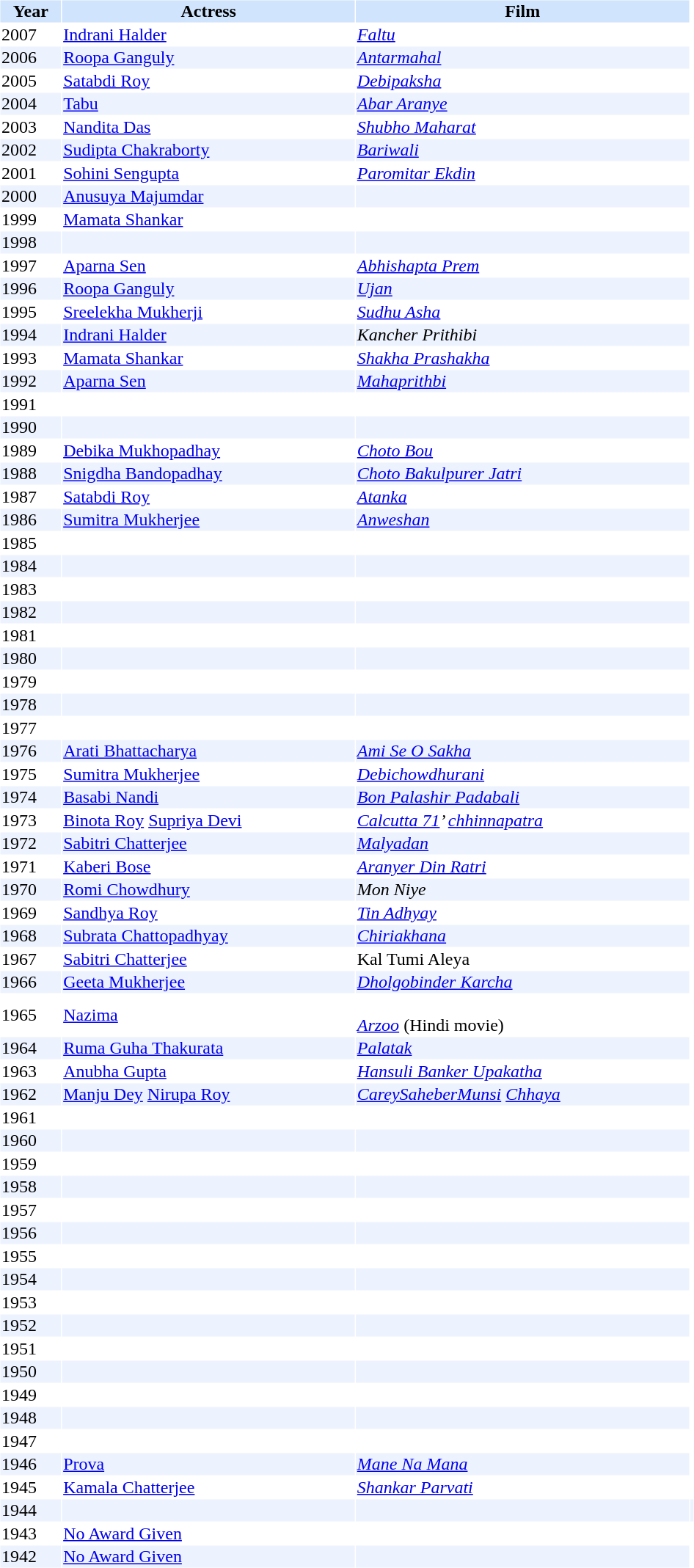<table cellspacing="1" cellpadding="1" border="0" width="50%">
<tr bgcolor="#d1e4fd">
<th>Year</th>
<th>Actress</th>
<th>Film</th>
</tr>
<tr>
<td>2007</td>
<td><a href='#'>Indrani Halder</a></td>
<td><em><a href='#'>Faltu</a></em></td>
</tr>
<tr bgcolor=#edf3fe>
<td>2006</td>
<td><a href='#'>Roopa Ganguly</a></td>
<td><em><a href='#'>Antarmahal</a></em></td>
</tr>
<tr>
<td>2005</td>
<td><a href='#'>Satabdi Roy</a></td>
<td><em><a href='#'>Debipaksha</a></em></td>
</tr>
<tr bgcolor=#edf3fe>
<td>2004</td>
<td><a href='#'>Tabu</a></td>
<td><em><a href='#'>Abar Aranye</a></em></td>
</tr>
<tr>
<td>2003</td>
<td><a href='#'>Nandita Das</a></td>
<td><em><a href='#'>Shubho Maharat</a></em></td>
</tr>
<tr bgcolor=#edf3fe>
<td>2002</td>
<td><a href='#'>Sudipta Chakraborty</a></td>
<td><em><a href='#'>Bariwali</a></em></td>
</tr>
<tr>
<td>2001</td>
<td><a href='#'>Sohini Sengupta</a></td>
<td><em><a href='#'>Paromitar Ekdin</a></em></td>
</tr>
<tr bgcolor=#edf3fe>
<td>2000</td>
<td><a href='#'>Anusuya Majumdar</a></td>
<td></td>
</tr>
<tr>
<td>1999</td>
<td><a href='#'>Mamata Shankar </a></td>
<td></td>
</tr>
<tr bgcolor=#edf3fe>
<td>1998</td>
<td></td>
<td></td>
</tr>
<tr>
<td>1997</td>
<td><a href='#'>Aparna Sen</a></td>
<td><em><a href='#'>Abhishapta Prem</a></em></td>
</tr>
<tr bgcolor=#edf3fe>
<td>1996</td>
<td><a href='#'>Roopa Ganguly</a></td>
<td><em><a href='#'>Ujan</a></em></td>
</tr>
<tr>
<td>1995</td>
<td><a href='#'>Sreelekha Mukherji </a></td>
<td><em><a href='#'>Sudhu Asha</a></em></td>
</tr>
<tr bgcolor=#edf3fe>
<td>1994</td>
<td><a href='#'>Indrani Halder</a></td>
<td><em>Kancher Prithibi</em> </td>
</tr>
<tr>
<td>1993</td>
<td><a href='#'>Mamata Shankar </a></td>
<td><em><a href='#'>Shakha Prashakha</a></em></td>
</tr>
<tr bgcolor=#edf3fe>
<td>1992</td>
<td><a href='#'>Aparna Sen</a></td>
<td><em><a href='#'>Mahaprithbi</a></em></td>
</tr>
<tr>
<td>1991</td>
<td></td>
<td></td>
</tr>
<tr bgcolor=#edf3fe>
<td>1990</td>
<td></td>
<td></td>
</tr>
<tr>
<td>1989</td>
<td><a href='#'>Debika Mukhopadhay</a></td>
<td><em><a href='#'>Choto Bou</a></em></td>
</tr>
<tr bgcolor=#edf3fe>
<td>1988</td>
<td><a href='#'>Snigdha Bandopadhay</a></td>
<td><em><a href='#'>Choto Bakulpurer Jatri</a></em></td>
</tr>
<tr>
<td>1987</td>
<td><a href='#'>Satabdi Roy</a></td>
<td><em><a href='#'>Atanka</a></em></td>
</tr>
<tr bgcolor=#edf3fe>
<td>1986</td>
<td><a href='#'>Sumitra Mukherjee</a></td>
<td><em><a href='#'>Anweshan</a></em></td>
</tr>
<tr>
<td>1985</td>
<td></td>
<td></td>
</tr>
<tr bgcolor=#edf3fe>
<td>1984</td>
<td></td>
<td></td>
</tr>
<tr>
<td>1983</td>
<td></td>
<td></td>
</tr>
<tr bgcolor=#edf3fe>
<td>1982</td>
<td></td>
<td></td>
</tr>
<tr>
<td>1981</td>
<td></td>
<td></td>
</tr>
<tr bgcolor=#edf3fe>
<td>1980</td>
<td></td>
<td></td>
</tr>
<tr>
<td>1979</td>
<td></td>
<td></td>
</tr>
<tr bgcolor=#edf3fe>
<td>1978</td>
<td></td>
<td></td>
</tr>
<tr>
<td>1977</td>
<td></td>
<td></td>
</tr>
<tr bgcolor=#edf3fe>
<td>1976</td>
<td><a href='#'>Arati Bhattacharya</a></td>
<td><em><a href='#'>Ami Se O Sakha</a></em></td>
</tr>
<tr>
<td>1975</td>
<td><a href='#'>Sumitra Mukherjee</a></td>
<td><em><a href='#'>Debichowdhurani</a></em></td>
</tr>
<tr bgcolor=#edf3fe>
<td>1974</td>
<td><a href='#'>Basabi Nandi</a></td>
<td><em><a href='#'>Bon Palashir Padabali</a></em></td>
</tr>
<tr>
<td>1973</td>
<td><a href='#'>Binota Roy</a> <a href='#'>Supriya Devi</a></td>
<td><em><a href='#'>Calcutta 71</a>’ <a href='#'>chhinnapatra</a></em></td>
</tr>
<tr bgcolor=#edf3fe>
<td>1972</td>
<td><a href='#'>Sabitri Chatterjee </a></td>
<td><em><a href='#'>Malyadan</a></em></td>
</tr>
<tr>
<td>1971</td>
<td><a href='#'>Kaberi Bose</a></td>
<td><em><a href='#'>Aranyer Din Ratri</a></em></td>
</tr>
<tr bgcolor=#edf3fe>
<td>1970</td>
<td><a href='#'>Romi Chowdhury</a></td>
<td><em>Mon Niye</em></td>
</tr>
<tr>
<td>1969</td>
<td><a href='#'>Sandhya Roy</a></td>
<td><em><a href='#'>Tin Adhyay</a></em></td>
</tr>
<tr bgcolor=#edf3fe>
<td>1968</td>
<td><a href='#'>Subrata Chattopadhyay </a></td>
<td><em><a href='#'>Chiriakhana</a></em></td>
</tr>
<tr>
<td>1967</td>
<td><a href='#'>Sabitri Chatterjee</a></td>
<td>Kal Tumi Aleya</td>
</tr>
<tr bgcolor=#edf3fe>
<td>1966</td>
<td><a href='#'>Geeta Mukherjee</a></td>
<td><em><a href='#'>Dholgobinder Karcha</a></em></td>
</tr>
<tr>
<td>1965</td>
<td><a href='#'>Nazima</a></td>
<td><br><em><a href='#'>Arzoo</a></em> (Hindi movie)</td>
</tr>
<tr bgcolor=#edf3fe>
<td>1964</td>
<td><a href='#'>Ruma Guha Thakurata</a></td>
<td><em><a href='#'>Palatak</a></em></td>
</tr>
<tr>
<td>1963</td>
<td><a href='#'>Anubha Gupta</a></td>
<td><em><a href='#'>Hansuli Banker Upakatha</a></em></td>
</tr>
<tr bgcolor=#edf3fe>
<td>1962</td>
<td><a href='#'>Manju Dey</a>   <a href='#'>Nirupa Roy</a></td>
<td><em><a href='#'>CareySaheberMunsi</a>  <a href='#'>Chhaya</a></em></td>
</tr>
<tr>
<td>1961</td>
<td></td>
<td></td>
</tr>
<tr bgcolor=#edf3fe>
<td>1960</td>
<td></td>
<td></td>
</tr>
<tr>
<td>1959</td>
<td></td>
<td></td>
</tr>
<tr bgcolor=#edf3fe>
<td>1958</td>
<td></td>
<td></td>
</tr>
<tr>
<td>1957</td>
<td></td>
<td></td>
</tr>
<tr bgcolor=#edf3fe>
<td>1956</td>
<td></td>
<td></td>
</tr>
<tr>
<td>1955</td>
<td></td>
<td></td>
</tr>
<tr bgcolor=#edf3fe>
<td>1954</td>
<td></td>
<td></td>
</tr>
<tr>
<td>1953</td>
<td></td>
<td></td>
</tr>
<tr bgcolor=#edf3fe>
<td>1952</td>
<td></td>
<td></td>
</tr>
<tr>
<td>1951</td>
<td></td>
<td></td>
</tr>
<tr bgcolor=#edf3fe>
<td>1950</td>
<td></td>
<td></td>
</tr>
<tr>
<td>1949</td>
<td></td>
<td></td>
</tr>
<tr bgcolor=#edf3fe>
<td>1948</td>
<td></td>
<td></td>
</tr>
<tr>
<td>1947</td>
<td></td>
<td></td>
</tr>
<tr bgcolor=#edf3fe>
<td>1946</td>
<td><a href='#'>Prova</a></td>
<td><em><a href='#'>Mane Na Mana</a></em></td>
</tr>
<tr>
<td>1945</td>
<td><a href='#'>Kamala Chatterjee</a></td>
<td><em><a href='#'>Shankar Parvati</a></em></td>
</tr>
<tr bgcolor=#edf3fe>
<td>1944</td>
<td></td>
<td></td>
<td></td>
</tr>
<tr>
<td>1943</td>
<td><a href='#'>No Award Given</a></td>
<td></td>
</tr>
<tr bgcolor=#edf3fe>
<td>1942</td>
<td><a href='#'>No Award Given</a></td>
<td></td>
</tr>
</table>
